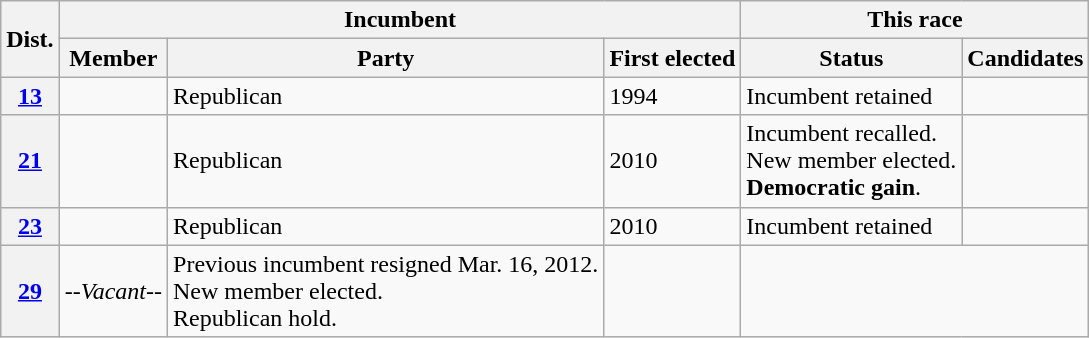<table class="wikitable sortable">
<tr>
<th colspan="1" rowspan="2">Dist.</th>
<th colspan="3">Incumbent</th>
<th colspan="3">This race</th>
</tr>
<tr valign="bottom">
<th>Member</th>
<th>Party</th>
<th>First elected</th>
<th>Status</th>
<th>Candidates</th>
</tr>
<tr>
<th><a href='#'>13</a></th>
<td></td>
<td>Republican</td>
<td>1994</td>
<td>Incumbent retained</td>
<td nowrap=""></td>
</tr>
<tr>
<th><a href='#'>21</a></th>
<td></td>
<td>Republican</td>
<td>2010</td>
<td>Incumbent recalled.<br>New member elected.<br><strong>Democratic gain</strong>.</td>
<td nowrap=""></td>
</tr>
<tr>
<th><a href='#'>23</a></th>
<td></td>
<td>Republican</td>
<td>2010</td>
<td>Incumbent retained</td>
<td nowrap=""></td>
</tr>
<tr>
<th><a href='#'>29</a></th>
<td><em>--Vacant</em><em>--</em></td>
<td>Previous incumbent resigned Mar. 16, 2012.<br>New member elected.<br>Republican hold.</td>
<td></td>
</tr>
</table>
